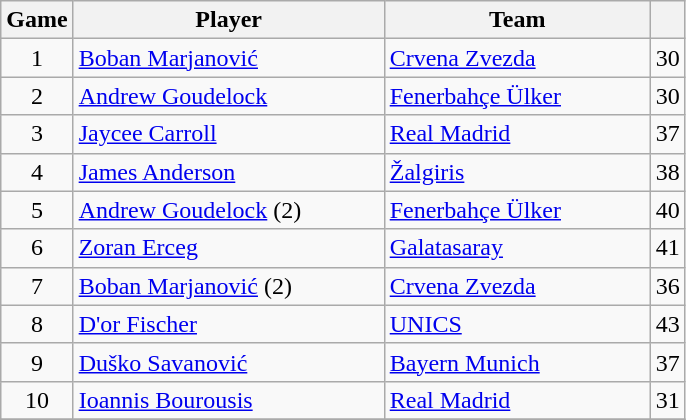<table class="wikitable sortable" style="text-align: center">
<tr>
<th>Game</th>
<th style="width:200px;">Player</th>
<th style="width:170px;">Team</th>
<th></th>
</tr>
<tr>
<td>1</td>
<td align="left"> <a href='#'>Boban Marjanović</a></td>
<td align="left"> <a href='#'>Crvena Zvezda</a></td>
<td>30</td>
</tr>
<tr>
<td>2</td>
<td align="left"> <a href='#'>Andrew Goudelock</a></td>
<td align="left"> <a href='#'>Fenerbahçe Ülker</a></td>
<td>30</td>
</tr>
<tr>
<td>3</td>
<td align="left"> <a href='#'>Jaycee Carroll</a></td>
<td align="left"> <a href='#'>Real Madrid</a></td>
<td>37</td>
</tr>
<tr>
<td>4</td>
<td align="left"> <a href='#'>James Anderson</a></td>
<td align="left"> <a href='#'>Žalgiris</a></td>
<td>38</td>
</tr>
<tr>
<td>5</td>
<td align="left"> <a href='#'>Andrew Goudelock</a> (2)</td>
<td align="left"> <a href='#'>Fenerbahçe Ülker</a></td>
<td>40</td>
</tr>
<tr>
<td>6</td>
<td align="left"> <a href='#'>Zoran Erceg</a></td>
<td align="left"> <a href='#'>Galatasaray</a></td>
<td>41</td>
</tr>
<tr>
<td>7</td>
<td align="left"> <a href='#'>Boban Marjanović</a> (2)</td>
<td align="left"> <a href='#'>Crvena Zvezda</a></td>
<td>36</td>
</tr>
<tr>
<td>8</td>
<td align="left"> <a href='#'>D'or Fischer</a></td>
<td align="left"> <a href='#'>UNICS</a></td>
<td>43</td>
</tr>
<tr>
<td>9</td>
<td align="left"> <a href='#'>Duško Savanović</a></td>
<td align="left"> <a href='#'>Bayern Munich</a></td>
<td>37</td>
</tr>
<tr>
<td>10</td>
<td align="left"> <a href='#'>Ioannis Bourousis</a></td>
<td align="left"> <a href='#'>Real Madrid</a></td>
<td>31</td>
</tr>
<tr>
</tr>
</table>
